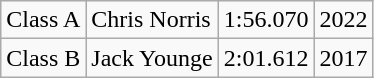<table class="wikitable">
<tr>
<td>Class A</td>
<td>Chris Norris</td>
<td align="center">1:56.070</td>
<td align="center">2022</td>
</tr>
<tr>
<td>Class B</td>
<td>Jack Younge</td>
<td align="center">2:01.612</td>
<td align="center">2017</td>
</tr>
</table>
